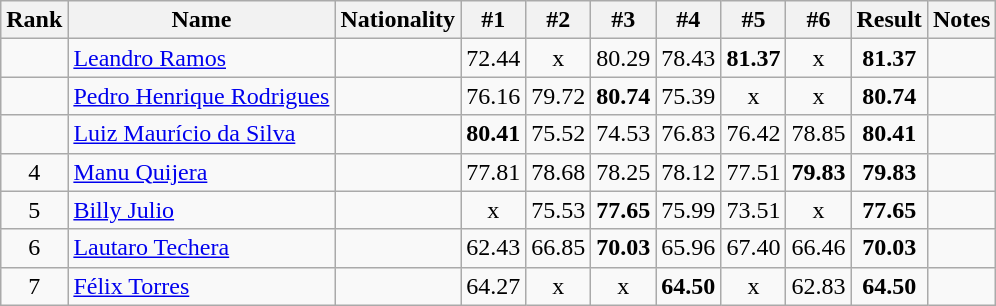<table class="wikitable sortable" style="text-align:center">
<tr>
<th>Rank</th>
<th>Name</th>
<th>Nationality</th>
<th>#1</th>
<th>#2</th>
<th>#3</th>
<th>#4</th>
<th>#5</th>
<th>#6</th>
<th>Result</th>
<th>Notes</th>
</tr>
<tr>
<td></td>
<td align=left><a href='#'>Leandro Ramos</a></td>
<td align=left></td>
<td>72.44</td>
<td>x</td>
<td>80.29</td>
<td>78.43</td>
<td><strong>81.37</strong></td>
<td>x</td>
<td><strong>81.37</strong></td>
<td></td>
</tr>
<tr>
<td></td>
<td align=left><a href='#'>Pedro Henrique Rodrigues</a></td>
<td align=left></td>
<td>76.16</td>
<td>79.72</td>
<td><strong>80.74</strong></td>
<td>75.39</td>
<td>x</td>
<td>x</td>
<td><strong>80.74</strong></td>
<td><strong></strong></td>
</tr>
<tr>
<td></td>
<td align=left><a href='#'>Luiz Maurício da Silva</a></td>
<td align=left></td>
<td><strong>80.41</strong></td>
<td>75.52</td>
<td>74.53</td>
<td>76.83</td>
<td>76.42</td>
<td>78.85</td>
<td><strong>80.41</strong></td>
<td><strong></strong></td>
</tr>
<tr>
<td>4</td>
<td align=left><a href='#'>Manu Quijera</a></td>
<td align=left></td>
<td>77.81</td>
<td>78.68</td>
<td>78.25</td>
<td>78.12</td>
<td>77.51</td>
<td><strong>79.83</strong></td>
<td><strong>79.83</strong></td>
<td><strong></strong></td>
</tr>
<tr>
<td>5</td>
<td align=left><a href='#'>Billy Julio</a></td>
<td align=left></td>
<td>x</td>
<td>75.53</td>
<td><strong>77.65</strong></td>
<td>75.99</td>
<td>73.51</td>
<td>x</td>
<td><strong>77.65</strong></td>
<td></td>
</tr>
<tr>
<td>6</td>
<td align=left><a href='#'>Lautaro Techera</a></td>
<td align=left></td>
<td>62.43</td>
<td>66.85</td>
<td><strong>70.03</strong></td>
<td>65.96</td>
<td>67.40</td>
<td>66.46</td>
<td><strong>70.03</strong></td>
<td><strong></strong></td>
</tr>
<tr>
<td>7</td>
<td align=left><a href='#'>Félix Torres</a></td>
<td align=left></td>
<td>64.27</td>
<td>x</td>
<td>x</td>
<td><strong>64.50</strong></td>
<td>x</td>
<td>62.83</td>
<td><strong>64.50</strong></td>
<td></td>
</tr>
</table>
